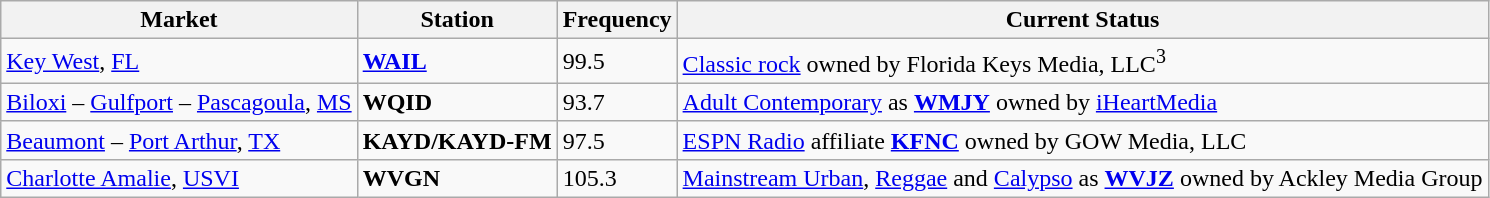<table class="wikitable sortable">
<tr>
<th>Market</th>
<th>Station</th>
<th>Frequency</th>
<th>Current Status</th>
</tr>
<tr>
<td><a href='#'>Key West</a>, <a href='#'>FL</a></td>
<td><strong><a href='#'>WAIL</a></strong></td>
<td>99.5</td>
<td><a href='#'>Classic rock</a> owned by Florida Keys Media, LLC<sup>3</sup></td>
</tr>
<tr>
<td><a href='#'>Biloxi</a> – <a href='#'>Gulfport</a> – <a href='#'>Pascagoula</a>, <a href='#'>MS</a></td>
<td><strong>WQID</strong></td>
<td>93.7</td>
<td><a href='#'>Adult Contemporary</a> as <strong><a href='#'>WMJY</a></strong> owned by <a href='#'>iHeartMedia</a></td>
</tr>
<tr>
<td><a href='#'>Beaumont</a> – <a href='#'>Port Arthur</a>, <a href='#'>TX</a></td>
<td><strong>KAYD/KAYD-FM</strong></td>
<td>97.5</td>
<td><a href='#'>ESPN Radio</a> affiliate <strong><a href='#'>KFNC</a></strong> owned by GOW Media, LLC</td>
</tr>
<tr>
<td><a href='#'>Charlotte Amalie</a>, <a href='#'>USVI</a></td>
<td><strong>WVGN</strong></td>
<td>105.3</td>
<td><a href='#'>Mainstream Urban</a>, <a href='#'>Reggae</a> and <a href='#'>Calypso</a> as <strong><a href='#'>WVJZ</a></strong> owned by Ackley Media Group</td>
</tr>
</table>
